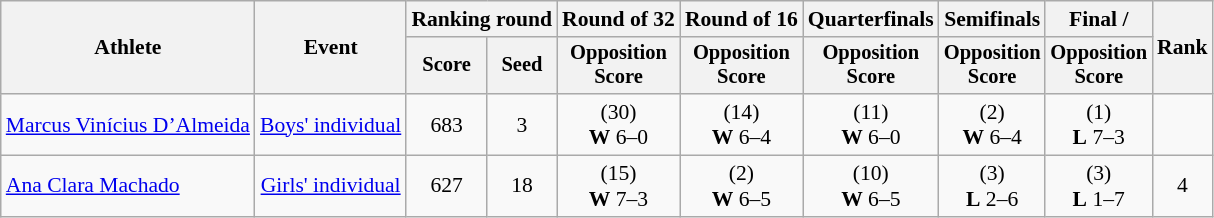<table class="wikitable" style="font-size:90%;">
<tr>
<th rowspan="2">Athlete</th>
<th rowspan="2">Event</th>
<th colspan="2">Ranking round</th>
<th>Round of 32</th>
<th>Round of 16</th>
<th>Quarterfinals</th>
<th>Semifinals</th>
<th>Final / </th>
<th rowspan=2>Rank</th>
</tr>
<tr style="font-size:95%">
<th>Score</th>
<th>Seed</th>
<th>Opposition<br>Score</th>
<th>Opposition<br>Score</th>
<th>Opposition<br>Score</th>
<th>Opposition<br>Score</th>
<th>Opposition<br>Score</th>
</tr>
<tr align=center>
<td align=left><a href='#'>Marcus Vinícius D’Almeida</a></td>
<td><a href='#'>Boys' individual</a></td>
<td>683</td>
<td>3</td>
<td> (30)<br><strong>W</strong> 6–0</td>
<td> (14)<br><strong>W</strong> 6–4</td>
<td> (11)<br><strong>W</strong> 6–0</td>
<td> (2)<br><strong>W</strong> 6–4</td>
<td> (1)<br><strong>L</strong> 7–3</td>
<td></td>
</tr>
<tr align=center>
<td align=left><a href='#'>Ana Clara Machado</a></td>
<td><a href='#'>Girls' individual</a></td>
<td>627</td>
<td>18</td>
<td> (15)<br><strong>W</strong> 7–3</td>
<td> (2)<br><strong>W</strong> 6–5</td>
<td> (10)<br><strong>W</strong> 6–5</td>
<td> (3)<br><strong>L</strong> 2–6</td>
<td> (3)<br><strong>L</strong> 1–7</td>
<td>4</td>
</tr>
</table>
